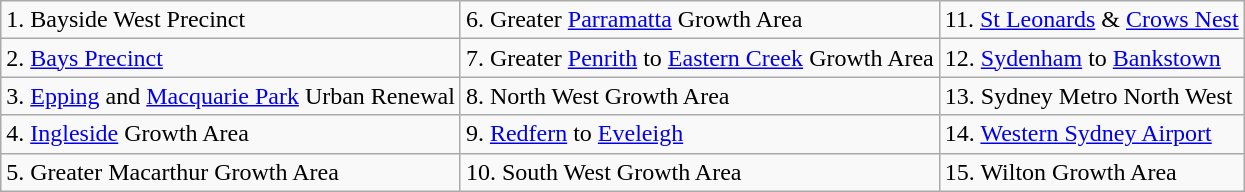<table class="wikitable">
<tr>
<td>1. Bayside West Precinct</td>
<td>6. Greater <a href='#'>Parramatta</a> Growth Area</td>
<td>11. <a href='#'>St Leonards</a> & <a href='#'>Crows Nest</a></td>
</tr>
<tr>
<td>2. <a href='#'>Bays Precinct</a></td>
<td>7. Greater <a href='#'>Penrith</a> to <a href='#'>Eastern Creek</a> Growth Area</td>
<td>12. <a href='#'>Sydenham</a> to <a href='#'>Bankstown</a></td>
</tr>
<tr>
<td>3. <a href='#'>Epping</a> and <a href='#'>Macquarie Park</a> Urban Renewal</td>
<td>8. North West Growth Area</td>
<td>13. Sydney Metro North West</td>
</tr>
<tr>
<td>4. <a href='#'>Ingleside</a> Growth Area</td>
<td>9. <a href='#'>Redfern</a> to <a href='#'>Eveleigh</a></td>
<td>14. <a href='#'>Western Sydney Airport</a></td>
</tr>
<tr>
<td>5. Greater Macarthur Growth Area</td>
<td>10. South West Growth Area</td>
<td>15. Wilton Growth Area</td>
</tr>
</table>
